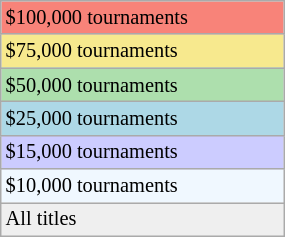<table class="wikitable" style="font-size:85%; width:15%;">
<tr style="background:#f88379;">
<td>$100,000 tournaments</td>
</tr>
<tr style="background:#f7e98e;">
<td>$75,000 tournaments</td>
</tr>
<tr style="background:#addfad;">
<td>$50,000 tournaments</td>
</tr>
<tr style="background:lightblue;">
<td>$25,000 tournaments</td>
</tr>
<tr style="background:#ccccff;">
<td>$15,000 tournaments</td>
</tr>
<tr style="background:#f0f8ff;">
<td>$10,000 tournaments</td>
</tr>
<tr style="background:#efefef;">
<td>All titles</td>
</tr>
</table>
